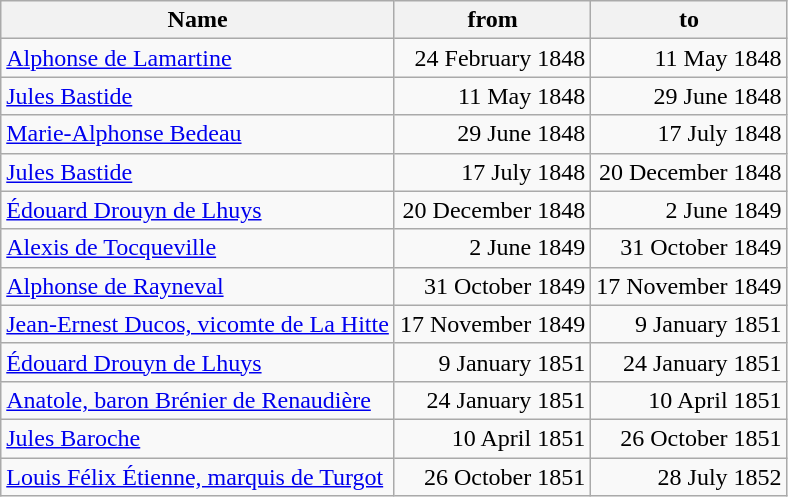<table class="wikitable" style="text-align:right;">
<tr>
<th>Name</th>
<th>from</th>
<th>to</th>
</tr>
<tr>
<td align=left><a href='#'>Alphonse de Lamartine</a></td>
<td>24 February 1848</td>
<td>11 May 1848</td>
</tr>
<tr>
<td align=left><a href='#'>Jules Bastide</a></td>
<td>11 May 1848</td>
<td>29 June 1848</td>
</tr>
<tr>
<td align=left><a href='#'>Marie-Alphonse Bedeau</a></td>
<td>29 June 1848</td>
<td>17 July 1848</td>
</tr>
<tr>
<td align=left><a href='#'>Jules Bastide</a></td>
<td>17 July 1848</td>
<td>20 December 1848</td>
</tr>
<tr>
<td align=left><a href='#'>Édouard Drouyn de Lhuys</a></td>
<td>20 December 1848</td>
<td>2 June 1849</td>
</tr>
<tr>
<td align=left><a href='#'>Alexis de Tocqueville</a></td>
<td>2 June 1849</td>
<td>31 October 1849</td>
</tr>
<tr>
<td align=left><a href='#'>Alphonse de Rayneval</a></td>
<td>31 October 1849</td>
<td>17 November 1849</td>
</tr>
<tr>
<td align=left><a href='#'>Jean-Ernest Ducos, vicomte de La Hitte</a></td>
<td>17 November 1849</td>
<td>9 January 1851</td>
</tr>
<tr>
<td align=left><a href='#'>Édouard Drouyn de Lhuys</a></td>
<td>9 January 1851</td>
<td>24 January 1851</td>
</tr>
<tr>
<td align=left><a href='#'>Anatole, baron Brénier de Renaudière</a></td>
<td>24 January 1851</td>
<td>10 April 1851</td>
</tr>
<tr>
<td align=left><a href='#'>Jules Baroche</a></td>
<td>10 April 1851</td>
<td>26 October 1851</td>
</tr>
<tr>
<td align=left><a href='#'>Louis Félix Étienne, marquis de Turgot</a></td>
<td>26 October 1851</td>
<td>28 July 1852</td>
</tr>
</table>
